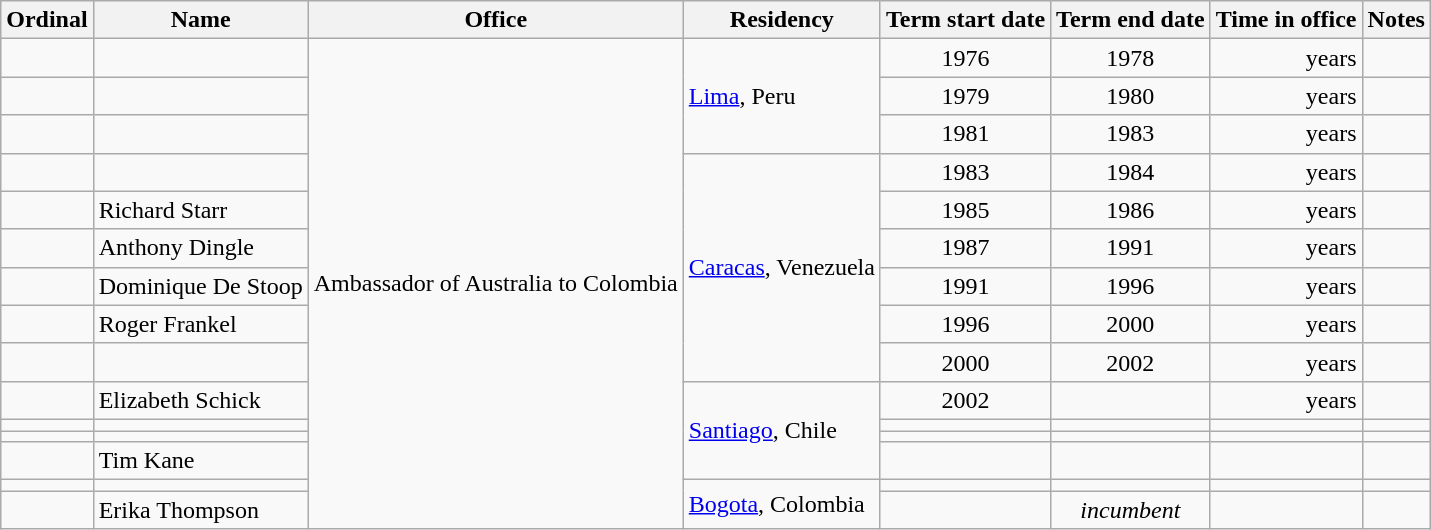<table class='wikitable sortable'>
<tr>
<th>Ordinal</th>
<th>Name</th>
<th>Office</th>
<th>Residency</th>
<th>Term start date</th>
<th>Term end date</th>
<th>Time in office</th>
<th>Notes</th>
</tr>
<tr>
<td align=center></td>
<td> </td>
<td rowspan=15>Ambassador of Australia to Colombia</td>
<td rowspan=3><a href='#'>Lima</a>, Peru</td>
<td align=center>1976</td>
<td align=center>1978</td>
<td align=right> years</td>
<td></td>
</tr>
<tr>
<td align=center></td>
<td> </td>
<td align=center>1979</td>
<td align=center>1980</td>
<td align=right> years</td>
<td></td>
</tr>
<tr>
<td align=center></td>
<td></td>
<td align=center>1981</td>
<td align=center>1983</td>
<td align=right> years</td>
<td></td>
</tr>
<tr>
<td align=center></td>
<td></td>
<td rowspan=6><a href='#'>Caracas</a>, Venezuela</td>
<td align=center>1983</td>
<td align=center>1984</td>
<td align=right> years</td>
<td></td>
</tr>
<tr>
<td align=center></td>
<td>Richard Starr</td>
<td align=center>1985</td>
<td align=center>1986</td>
<td align=right> years</td>
<td></td>
</tr>
<tr>
<td align=center></td>
<td>Anthony Dingle</td>
<td align=center>1987</td>
<td align=center>1991</td>
<td align=right> years</td>
<td></td>
</tr>
<tr>
<td align=center></td>
<td>Dominique De Stoop</td>
<td align=center>1991</td>
<td align=center>1996</td>
<td align=right> years</td>
<td></td>
</tr>
<tr>
<td align=center></td>
<td>Roger Frankel</td>
<td align=center>1996</td>
<td align=center>2000</td>
<td align=right> years</td>
<td></td>
</tr>
<tr>
<td align=center></td>
<td></td>
<td align=center>2000</td>
<td align=center>2002</td>
<td align=right> years</td>
<td></td>
</tr>
<tr>
<td align=center></td>
<td>Elizabeth Schick</td>
<td rowspan=4><a href='#'>Santiago</a>, Chile</td>
<td align=center>2002</td>
<td align=center></td>
<td align=right> years</td>
<td></td>
</tr>
<tr>
<td align=center></td>
<td></td>
<td align=center></td>
<td align=center></td>
<td align=right></td>
<td></td>
</tr>
<tr>
<td align=center></td>
<td></td>
<td align=center></td>
<td align=center></td>
<td align=right></td>
<td></td>
</tr>
<tr>
<td align=center></td>
<td>Tim Kane</td>
<td align=center></td>
<td align=center></td>
<td align=right><strong></strong></td>
<td></td>
</tr>
<tr>
<td align=center></td>
<td></td>
<td rowspan=2><a href='#'>Bogota</a>, Colombia</td>
<td align=center></td>
<td align=center></td>
<td align=right></td>
<td></td>
</tr>
<tr>
<td align=center></td>
<td>Erika Thompson</td>
<td align=center></td>
<td align=center><em>incumbent</em></td>
<td align=right></td>
<td></td>
</tr>
</table>
